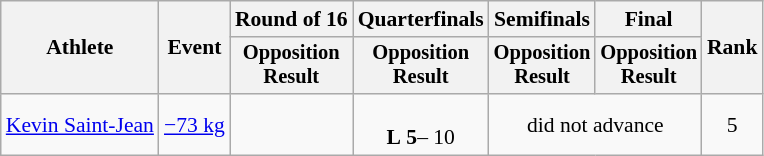<table class="wikitable" style="font-size:90%;">
<tr>
<th rowspan=2>Athlete</th>
<th rowspan=2>Event</th>
<th>Round of 16</th>
<th>Quarterfinals</th>
<th>Semifinals</th>
<th>Final</th>
<th rowspan=2>Rank</th>
</tr>
<tr style="font-size:95%">
<th>Opposition<br>Result</th>
<th>Opposition<br>Result</th>
<th>Opposition<br>Result</th>
<th>Opposition<br>Result</th>
</tr>
<tr align=center>
<td align=left><a href='#'>Kevin Saint-Jean</a></td>
<td align=left><a href='#'>−73 kg</a></td>
<td></td>
<td><br><strong>L</strong> <strong>5</strong>– 10</td>
<td colspan=2>did not advance</td>
<td>5</td>
</tr>
</table>
